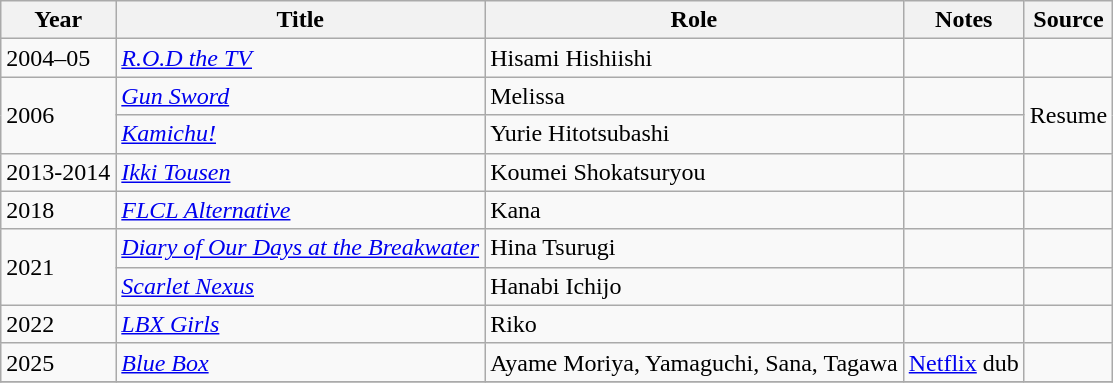<table class="wikitable sortable">
<tr>
<th>Year</th>
<th>Title</th>
<th>Role</th>
<th>Notes</th>
<th>Source<strong></strong></th>
</tr>
<tr>
<td>2004–05</td>
<td><em><a href='#'>R.O.D the TV</a></em></td>
<td>Hisami Hishiishi</td>
<td></td>
<td></td>
</tr>
<tr>
<td rowspan="2">2006</td>
<td><em><a href='#'>Gun Sword</a></em></td>
<td>Melissa</td>
<td></td>
<td rowspan="2">Resume</td>
</tr>
<tr>
<td><em><a href='#'>Kamichu!</a></em></td>
<td>Yurie Hitotsubashi</td>
<td></td>
</tr>
<tr>
<td>2013-2014</td>
<td><em><a href='#'>Ikki Tousen</a></em></td>
<td>Koumei Shokatsuryou</td>
<td></td>
<td></td>
</tr>
<tr>
<td>2018</td>
<td><em><a href='#'>FLCL Alternative</a></em></td>
<td>Kana</td>
<td></td>
<td></td>
</tr>
<tr>
<td rowspan="2">2021</td>
<td><em><a href='#'>Diary of Our Days at the Breakwater</a></em></td>
<td>Hina Tsurugi</td>
<td></td>
<td></td>
</tr>
<tr>
<td><em><a href='#'>Scarlet Nexus</a></em></td>
<td>Hanabi Ichijo</td>
<td></td>
<td></td>
</tr>
<tr>
<td>2022</td>
<td><em><a href='#'>LBX Girls</a></em></td>
<td>Riko</td>
<td></td>
<td></td>
</tr>
<tr>
<td>2025</td>
<td><em><a href='#'>Blue Box</a></em></td>
<td>Ayame Moriya, Yamaguchi, Sana, Tagawa</td>
<td><a href='#'>Netflix</a> dub</td>
<td></td>
</tr>
<tr>
</tr>
</table>
